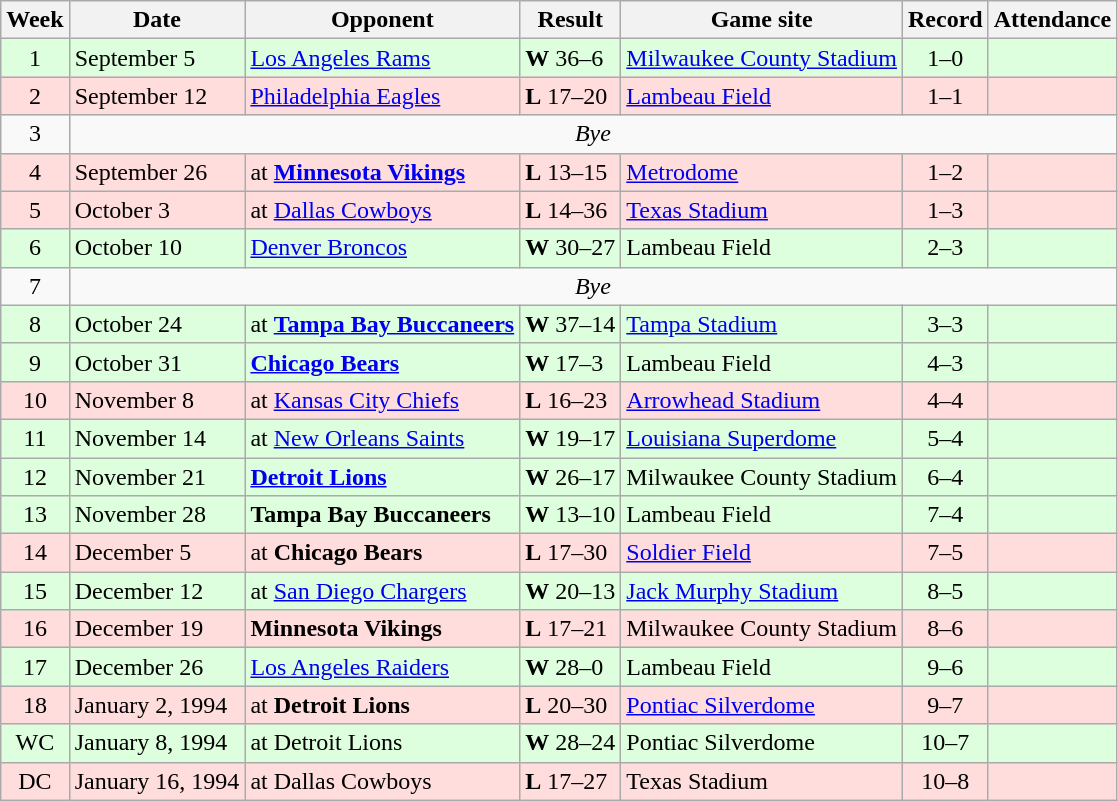<table class="wikitable">
<tr>
<th>Week</th>
<th>Date</th>
<th>Opponent</th>
<th>Result</th>
<th>Game site</th>
<th>Record</th>
<th>Attendance</th>
</tr>
<tr style="background: #ddffdd;">
<td align="center">1</td>
<td>September 5</td>
<td><a href='#'>Los Angeles Rams</a></td>
<td><strong>W</strong>  36–6</td>
<td><a href='#'>Milwaukee County Stadium</a></td>
<td align="center">1–0</td>
<td></td>
</tr>
<tr style="background: #ffdddd;">
<td align="center">2</td>
<td>September 12</td>
<td><a href='#'>Philadelphia Eagles</a></td>
<td><strong>L</strong> 17–20</td>
<td><a href='#'>Lambeau Field</a></td>
<td align="center">1–1</td>
<td></td>
</tr>
<tr>
<td align="center">3</td>
<td colspan=7 align="center"><em>Bye</em></td>
</tr>
<tr style="background: #ffdddd;">
<td align="center">4</td>
<td>September 26</td>
<td>at <strong><a href='#'>Minnesota Vikings</a></strong></td>
<td><strong>L</strong> 13–15</td>
<td><a href='#'>Metrodome</a></td>
<td align="center">1–2</td>
<td></td>
</tr>
<tr style="background: #ffdddd;">
<td align="center">5</td>
<td>October 3</td>
<td>at <a href='#'>Dallas Cowboys</a></td>
<td><strong>L</strong> 14–36</td>
<td><a href='#'>Texas Stadium</a></td>
<td align="center">1–3</td>
<td></td>
</tr>
<tr style="background: #ddffdd;">
<td align="center">6</td>
<td>October 10</td>
<td><a href='#'>Denver Broncos</a></td>
<td><strong>W</strong> 30–27</td>
<td>Lambeau Field</td>
<td align="center">2–3</td>
<td></td>
</tr>
<tr>
<td align="center">7</td>
<td colspan=7 align="center"><em>Bye</em></td>
</tr>
<tr style="background: #ddffdd;">
<td align="center">8</td>
<td>October 24</td>
<td>at <strong><a href='#'>Tampa Bay Buccaneers</a></strong></td>
<td><strong>W</strong> 37–14</td>
<td><a href='#'>Tampa Stadium</a></td>
<td align="center">3–3</td>
<td></td>
</tr>
<tr style="background: #ddffdd;">
<td align="center">9</td>
<td>October 31</td>
<td><strong><a href='#'>Chicago Bears</a></strong></td>
<td><strong>W</strong> 17–3</td>
<td>Lambeau Field</td>
<td align="center">4–3</td>
<td></td>
</tr>
<tr style="background: #ffdddd;">
<td align="center">10</td>
<td>November 8</td>
<td>at <a href='#'>Kansas City Chiefs</a></td>
<td><strong>L</strong> 16–23</td>
<td><a href='#'>Arrowhead Stadium</a></td>
<td align="center">4–4</td>
<td></td>
</tr>
<tr style="background: #ddffdd;">
<td align="center">11</td>
<td>November 14</td>
<td>at <a href='#'>New Orleans Saints</a></td>
<td><strong>W</strong> 19–17</td>
<td><a href='#'>Louisiana Superdome</a></td>
<td align="center">5–4</td>
<td></td>
</tr>
<tr style="background: #ddffdd;">
<td align="center">12</td>
<td>November 21</td>
<td><strong><a href='#'>Detroit Lions</a></strong></td>
<td><strong>W</strong> 26–17</td>
<td>Milwaukee County Stadium</td>
<td align="center">6–4</td>
<td></td>
</tr>
<tr style="background: #ddffdd;">
<td align="center">13</td>
<td>November 28</td>
<td><strong>Tampa Bay Buccaneers</strong></td>
<td><strong>W</strong> 13–10</td>
<td>Lambeau Field</td>
<td align="center">7–4</td>
<td></td>
</tr>
<tr style="background: #ffdddd;">
<td align="center">14</td>
<td>December 5</td>
<td>at <strong>Chicago Bears</strong></td>
<td><strong>L</strong> 17–30</td>
<td><a href='#'>Soldier Field</a></td>
<td align="center">7–5</td>
<td></td>
</tr>
<tr style="background: #ddffdd;">
<td align="center">15</td>
<td>December 12</td>
<td>at <a href='#'>San Diego Chargers</a></td>
<td><strong>W</strong> 20–13</td>
<td><a href='#'>Jack Murphy Stadium</a></td>
<td align="center">8–5</td>
<td></td>
</tr>
<tr style="background: #ffdddd;">
<td align="center">16</td>
<td>December 19</td>
<td><strong>Minnesota Vikings</strong></td>
<td><strong>L</strong> 17–21</td>
<td>Milwaukee County Stadium</td>
<td align="center">8–6</td>
<td></td>
</tr>
<tr style="background: #ddffdd;">
<td align="center">17</td>
<td>December 26</td>
<td><a href='#'>Los Angeles Raiders</a></td>
<td><strong>W</strong> 28–0</td>
<td>Lambeau Field</td>
<td align="center">9–6</td>
<td></td>
</tr>
<tr style="background: #ffdddd;">
<td align="center">18</td>
<td>January 2, 1994</td>
<td>at <strong>Detroit Lions</strong></td>
<td><strong>L</strong> 20–30</td>
<td><a href='#'>Pontiac Silverdome</a></td>
<td align="center">9–7</td>
<td></td>
</tr>
<tr style="background: #ddffdd;">
<td align="center">WC</td>
<td>January 8, 1994</td>
<td>at Detroit Lions</td>
<td><strong>W</strong> 28–24</td>
<td>Pontiac Silverdome</td>
<td align="center">10–7</td>
<td></td>
</tr>
<tr style="background: #ffdddd;">
<td align="center">DC</td>
<td>January 16, 1994</td>
<td>at Dallas Cowboys</td>
<td><strong>L</strong> 17–27</td>
<td>Texas Stadium</td>
<td align="center">10–8</td>
<td></td>
</tr>
</table>
